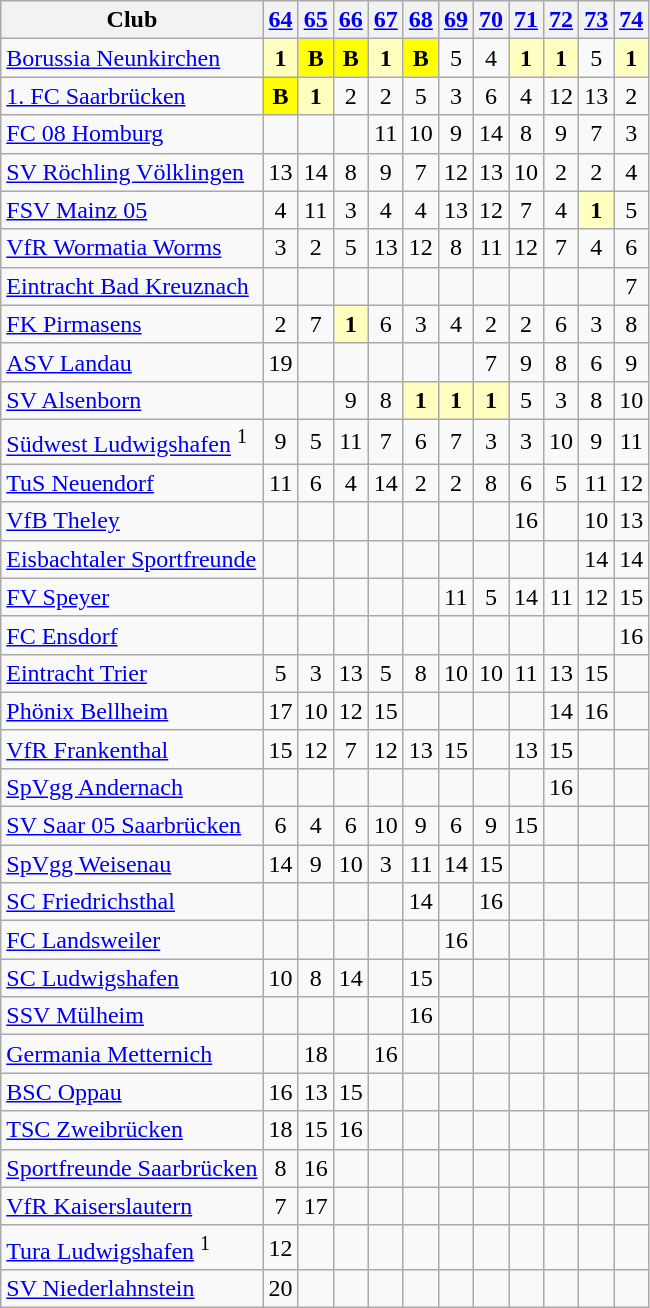<table class="wikitable">
<tr>
<th>Club</th>
<th><a href='#'>64</a></th>
<th><a href='#'>65</a></th>
<th><a href='#'>66</a></th>
<th><a href='#'>67</a></th>
<th><a href='#'>68</a></th>
<th><a href='#'>69</a></th>
<th><a href='#'>70</a></th>
<th><a href='#'>71</a></th>
<th><a href='#'>72</a></th>
<th><a href='#'>73</a></th>
<th><a href='#'>74</a></th>
</tr>
<tr align="center">
<td align="left"><a href='#'>Borussia Neunkirchen</a></td>
<td bgcolor="#ffffbf"><strong>1</strong></td>
<td bgcolor="#FFFF00"><strong>B</strong></td>
<td bgcolor="#FFFF00"><strong>B</strong></td>
<td bgcolor="#ffffbf"><strong>1</strong></td>
<td bgcolor="#FFFF00"><strong>B</strong></td>
<td>5</td>
<td>4</td>
<td bgcolor="#ffffbf"><strong>1</strong></td>
<td bgcolor="#ffffbf"><strong>1</strong></td>
<td>5</td>
<td bgcolor="#ffffbf"><strong>1</strong></td>
</tr>
<tr align="center">
<td align="left"><a href='#'>1. FC Saarbrücken</a></td>
<td bgcolor="#FFFF00"><strong>B</strong></td>
<td bgcolor="#ffffbf"><strong>1</strong></td>
<td>2</td>
<td>2</td>
<td>5</td>
<td>3</td>
<td>6</td>
<td>4</td>
<td>12</td>
<td>13</td>
<td>2</td>
</tr>
<tr align="center">
<td align="left"><a href='#'>FC 08 Homburg</a></td>
<td></td>
<td></td>
<td></td>
<td>11</td>
<td>10</td>
<td>9</td>
<td>14</td>
<td>8</td>
<td>9</td>
<td>7</td>
<td>3</td>
</tr>
<tr align="center">
<td align="left"><a href='#'>SV Röchling Völklingen</a></td>
<td>13</td>
<td>14</td>
<td>8</td>
<td>9</td>
<td>7</td>
<td>12</td>
<td>13</td>
<td>10</td>
<td>2</td>
<td>2</td>
<td>4</td>
</tr>
<tr align="center">
<td align="left"><a href='#'>FSV Mainz 05</a></td>
<td>4</td>
<td>11</td>
<td>3</td>
<td>4</td>
<td>4</td>
<td>13</td>
<td>12</td>
<td>7</td>
<td>4</td>
<td bgcolor="#ffffbf"><strong>1</strong></td>
<td>5</td>
</tr>
<tr align="center">
<td align="left"><a href='#'>VfR Wormatia Worms</a></td>
<td>3</td>
<td>2</td>
<td>5</td>
<td>13</td>
<td>12</td>
<td>8</td>
<td>11</td>
<td>12</td>
<td>7</td>
<td>4</td>
<td>6</td>
</tr>
<tr align="center">
<td align="left"><a href='#'>Eintracht Bad Kreuznach</a></td>
<td></td>
<td></td>
<td></td>
<td></td>
<td></td>
<td></td>
<td></td>
<td></td>
<td></td>
<td></td>
<td>7</td>
</tr>
<tr align="center">
<td align="left"><a href='#'>FK Pirmasens</a></td>
<td>2</td>
<td>7</td>
<td bgcolor="#ffffbf"><strong>1</strong></td>
<td>6</td>
<td>3</td>
<td>4</td>
<td>2</td>
<td>2</td>
<td>6</td>
<td>3</td>
<td>8</td>
</tr>
<tr align="center">
<td align="left"><a href='#'>ASV Landau</a></td>
<td>19</td>
<td></td>
<td></td>
<td></td>
<td></td>
<td></td>
<td>7</td>
<td>9</td>
<td>8</td>
<td>6</td>
<td>9</td>
</tr>
<tr align="center">
<td align="left"><a href='#'>SV Alsenborn</a></td>
<td></td>
<td></td>
<td>9</td>
<td>8</td>
<td bgcolor="#ffffbf"><strong>1</strong></td>
<td bgcolor="#ffffbf"><strong>1</strong></td>
<td bgcolor="#ffffbf"><strong>1</strong></td>
<td>5</td>
<td>3</td>
<td>8</td>
<td>10</td>
</tr>
<tr align="center">
<td align="left"><a href='#'>Südwest Ludwigshafen</a> <sup>1</sup></td>
<td>9</td>
<td>5</td>
<td>11</td>
<td>7</td>
<td>6</td>
<td>7</td>
<td>3</td>
<td>3</td>
<td>10</td>
<td>9</td>
<td>11</td>
</tr>
<tr align="center">
<td align="left"><a href='#'>TuS Neuendorf</a></td>
<td>11</td>
<td>6</td>
<td>4</td>
<td>14</td>
<td>2</td>
<td>2</td>
<td>8</td>
<td>6</td>
<td>5</td>
<td>11</td>
<td>12</td>
</tr>
<tr align="center">
<td align="left"><a href='#'>VfB Theley</a></td>
<td></td>
<td></td>
<td></td>
<td></td>
<td></td>
<td></td>
<td></td>
<td>16</td>
<td></td>
<td>10</td>
<td>13</td>
</tr>
<tr align="center">
<td align="left"><a href='#'>Eisbachtaler Sportfreunde</a></td>
<td></td>
<td></td>
<td></td>
<td></td>
<td></td>
<td></td>
<td></td>
<td></td>
<td></td>
<td>14</td>
<td>14</td>
</tr>
<tr align="center">
<td align="left"><a href='#'>FV Speyer</a></td>
<td></td>
<td></td>
<td></td>
<td></td>
<td></td>
<td>11</td>
<td>5</td>
<td>14</td>
<td>11</td>
<td>12</td>
<td>15</td>
</tr>
<tr align="center">
<td align="left"><a href='#'>FC Ensdorf</a></td>
<td></td>
<td></td>
<td></td>
<td></td>
<td></td>
<td></td>
<td></td>
<td></td>
<td></td>
<td></td>
<td>16</td>
</tr>
<tr align="center">
<td align="left"><a href='#'>Eintracht Trier</a></td>
<td>5</td>
<td>3</td>
<td>13</td>
<td>5</td>
<td>8</td>
<td>10</td>
<td>10</td>
<td>11</td>
<td>13</td>
<td>15</td>
<td></td>
</tr>
<tr align="center">
<td align="left"><a href='#'>Phönix Bellheim</a></td>
<td>17</td>
<td>10</td>
<td>12</td>
<td>15</td>
<td></td>
<td></td>
<td></td>
<td></td>
<td>14</td>
<td>16</td>
<td></td>
</tr>
<tr align="center">
<td align="left"><a href='#'>VfR Frankenthal</a></td>
<td>15</td>
<td>12</td>
<td>7</td>
<td>12</td>
<td>13</td>
<td>15</td>
<td></td>
<td>13</td>
<td>15</td>
<td></td>
<td></td>
</tr>
<tr align="center">
<td align="left"><a href='#'>SpVgg Andernach</a></td>
<td></td>
<td></td>
<td></td>
<td></td>
<td></td>
<td></td>
<td></td>
<td></td>
<td>16</td>
<td></td>
<td></td>
</tr>
<tr align="center">
<td align="left"><a href='#'>SV Saar 05 Saarbrücken</a></td>
<td>6</td>
<td>4</td>
<td>6</td>
<td>10</td>
<td>9</td>
<td>6</td>
<td>9</td>
<td>15</td>
<td></td>
<td></td>
<td></td>
</tr>
<tr align="center">
<td align="left"><a href='#'>SpVgg Weisenau</a></td>
<td>14</td>
<td>9</td>
<td>10</td>
<td>3</td>
<td>11</td>
<td>14</td>
<td>15</td>
<td></td>
<td></td>
<td></td>
<td></td>
</tr>
<tr align="center">
<td align="left"><a href='#'>SC Friedrichsthal</a></td>
<td></td>
<td></td>
<td></td>
<td></td>
<td>14</td>
<td></td>
<td>16</td>
<td></td>
<td></td>
<td></td>
<td></td>
</tr>
<tr align="center">
<td align="left"><a href='#'>FC Landsweiler</a></td>
<td></td>
<td></td>
<td></td>
<td></td>
<td></td>
<td>16</td>
<td></td>
<td></td>
<td></td>
<td></td>
<td></td>
</tr>
<tr align="center">
<td align="left"><a href='#'>SC Ludwigshafen</a></td>
<td>10</td>
<td>8</td>
<td>14</td>
<td></td>
<td>15</td>
<td></td>
<td></td>
<td></td>
<td></td>
<td></td>
<td></td>
</tr>
<tr align="center">
<td align="left"><a href='#'>SSV Mülheim</a></td>
<td></td>
<td></td>
<td></td>
<td></td>
<td>16</td>
<td></td>
<td></td>
<td></td>
<td></td>
<td></td>
<td></td>
</tr>
<tr align="center">
<td align="left"><a href='#'>Germania Metternich</a></td>
<td></td>
<td>18</td>
<td></td>
<td>16</td>
<td></td>
<td></td>
<td></td>
<td></td>
<td></td>
<td></td>
<td></td>
</tr>
<tr align="center">
<td align="left"><a href='#'>BSC Oppau</a></td>
<td>16</td>
<td>13</td>
<td>15</td>
<td></td>
<td></td>
<td></td>
<td></td>
<td></td>
<td></td>
<td></td>
<td></td>
</tr>
<tr align="center">
<td align="left"><a href='#'>TSC Zweibrücken</a></td>
<td>18</td>
<td>15</td>
<td>16</td>
<td></td>
<td></td>
<td></td>
<td></td>
<td></td>
<td></td>
<td></td>
<td></td>
</tr>
<tr align="center">
<td align="left"><a href='#'>Sportfreunde Saarbrücken</a></td>
<td>8</td>
<td>16</td>
<td></td>
<td></td>
<td></td>
<td></td>
<td></td>
<td></td>
<td></td>
<td></td>
<td></td>
</tr>
<tr align="center">
<td align="left"><a href='#'>VfR Kaiserslautern</a></td>
<td>7</td>
<td>17</td>
<td></td>
<td></td>
<td></td>
<td></td>
<td></td>
<td></td>
<td></td>
<td></td>
<td></td>
</tr>
<tr align="center">
<td align="left"><a href='#'>Tura Ludwigshafen</a> <sup>1</sup></td>
<td>12</td>
<td></td>
<td></td>
<td></td>
<td></td>
<td></td>
<td></td>
<td></td>
<td></td>
<td></td>
<td></td>
</tr>
<tr align="center">
<td align="left"><a href='#'>SV Niederlahnstein</a></td>
<td>20</td>
<td></td>
<td></td>
<td></td>
<td></td>
<td></td>
<td></td>
<td></td>
<td></td>
<td></td>
<td></td>
</tr>
</table>
